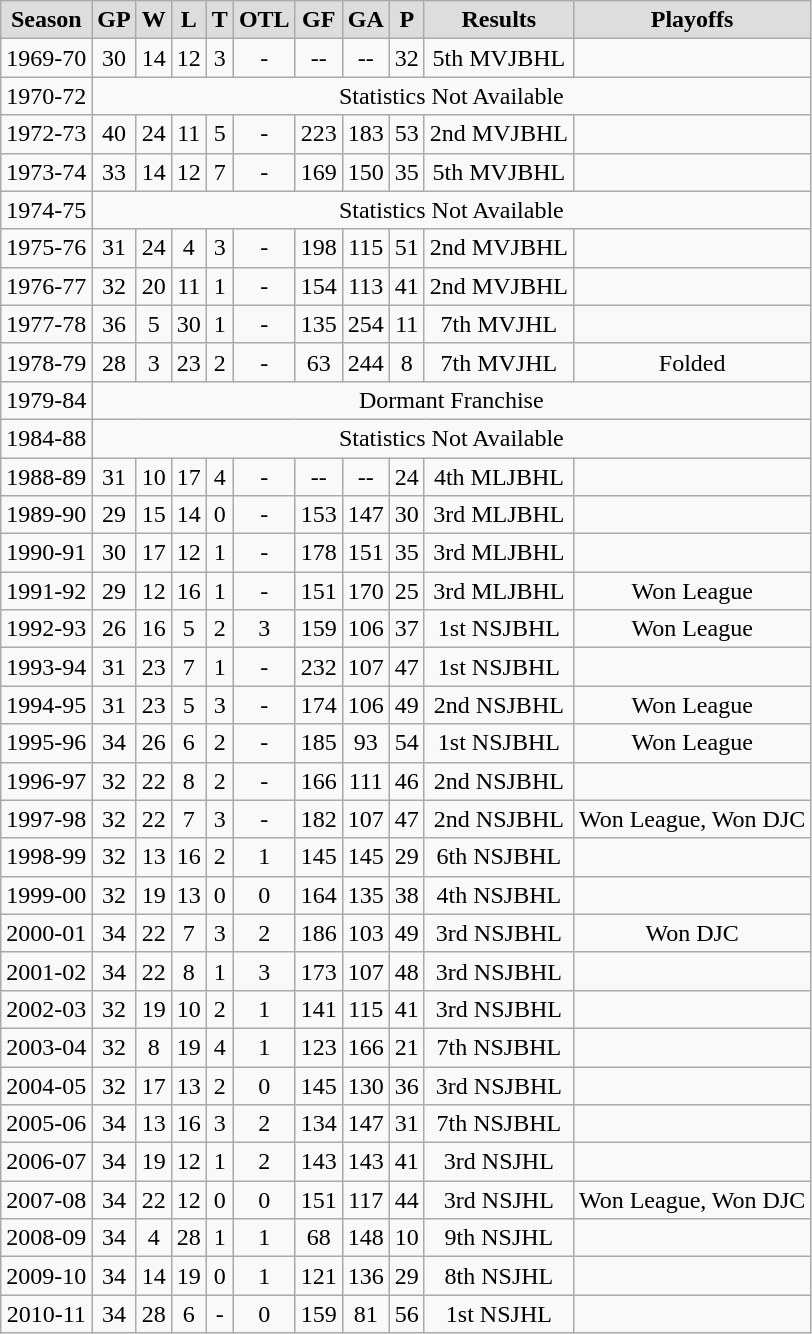<table class="wikitable">
<tr align="center"  bgcolor="#dddddd">
<td><strong>Season</strong></td>
<td><strong>GP</strong></td>
<td><strong>W</strong></td>
<td><strong>L</strong></td>
<td><strong>T</strong></td>
<td><strong>OTL</strong></td>
<td><strong>GF</strong></td>
<td><strong>GA</strong></td>
<td><strong>P</strong></td>
<td><strong>Results</strong></td>
<td><strong>Playoffs</strong></td>
</tr>
<tr align="center">
<td>1969-70</td>
<td>30</td>
<td>14</td>
<td>12</td>
<td>3</td>
<td>-</td>
<td>--</td>
<td>--</td>
<td>32</td>
<td>5th MVJBHL</td>
<td></td>
</tr>
<tr align="center">
<td>1970-72</td>
<td colspan="11">Statistics Not Available</td>
</tr>
<tr align="center">
<td>1972-73</td>
<td>40</td>
<td>24</td>
<td>11</td>
<td>5</td>
<td>-</td>
<td>223</td>
<td>183</td>
<td>53</td>
<td>2nd MVJBHL</td>
<td></td>
</tr>
<tr align="center">
<td>1973-74</td>
<td>33</td>
<td>14</td>
<td>12</td>
<td>7</td>
<td>-</td>
<td>169</td>
<td>150</td>
<td>35</td>
<td>5th MVJBHL</td>
<td></td>
</tr>
<tr align="center">
<td>1974-75</td>
<td colspan="11">Statistics Not Available</td>
</tr>
<tr align="center">
<td>1975-76</td>
<td>31</td>
<td>24</td>
<td>4</td>
<td>3</td>
<td>-</td>
<td>198</td>
<td>115</td>
<td>51</td>
<td>2nd MVJBHL</td>
<td></td>
</tr>
<tr align="center">
<td>1976-77</td>
<td>32</td>
<td>20</td>
<td>11</td>
<td>1</td>
<td>-</td>
<td>154</td>
<td>113</td>
<td>41</td>
<td>2nd MVJBHL</td>
<td></td>
</tr>
<tr align="center">
<td>1977-78</td>
<td>36</td>
<td>5</td>
<td>30</td>
<td>1</td>
<td>-</td>
<td>135</td>
<td>254</td>
<td>11</td>
<td>7th MVJHL</td>
<td></td>
</tr>
<tr align="center">
<td>1978-79</td>
<td>28</td>
<td>3</td>
<td>23</td>
<td>2</td>
<td>-</td>
<td>63</td>
<td>244</td>
<td>8</td>
<td>7th MVJHL</td>
<td>Folded</td>
</tr>
<tr align="center">
<td>1979-84</td>
<td colspan="11">Dormant Franchise</td>
</tr>
<tr align="center">
<td>1984-88</td>
<td colspan="11">Statistics Not Available</td>
</tr>
<tr align="center">
<td>1988-89</td>
<td>31</td>
<td>10</td>
<td>17</td>
<td>4</td>
<td>-</td>
<td>--</td>
<td>--</td>
<td>24</td>
<td>4th MLJBHL</td>
<td></td>
</tr>
<tr align="center">
<td>1989-90</td>
<td>29</td>
<td>15</td>
<td>14</td>
<td>0</td>
<td>-</td>
<td>153</td>
<td>147</td>
<td>30</td>
<td>3rd MLJBHL</td>
<td></td>
</tr>
<tr align="center">
<td>1990-91</td>
<td>30</td>
<td>17</td>
<td>12</td>
<td>1</td>
<td>-</td>
<td>178</td>
<td>151</td>
<td>35</td>
<td>3rd MLJBHL</td>
<td></td>
</tr>
<tr align="center">
<td>1991-92</td>
<td>29</td>
<td>12</td>
<td>16</td>
<td>1</td>
<td>-</td>
<td>151</td>
<td>170</td>
<td>25</td>
<td>3rd MLJBHL</td>
<td>Won League</td>
</tr>
<tr align="center">
<td>1992-93</td>
<td>26</td>
<td>16</td>
<td>5</td>
<td>2</td>
<td>3</td>
<td>159</td>
<td>106</td>
<td>37</td>
<td>1st NSJBHL</td>
<td>Won League</td>
</tr>
<tr align="center">
<td>1993-94</td>
<td>31</td>
<td>23</td>
<td>7</td>
<td>1</td>
<td>-</td>
<td>232</td>
<td>107</td>
<td>47</td>
<td>1st NSJBHL</td>
<td></td>
</tr>
<tr align="center">
<td>1994-95</td>
<td>31</td>
<td>23</td>
<td>5</td>
<td>3</td>
<td>-</td>
<td>174</td>
<td>106</td>
<td>49</td>
<td>2nd NSJBHL</td>
<td>Won League</td>
</tr>
<tr align="center">
<td>1995-96</td>
<td>34</td>
<td>26</td>
<td>6</td>
<td>2</td>
<td>-</td>
<td>185</td>
<td>93</td>
<td>54</td>
<td>1st NSJBHL</td>
<td>Won League</td>
</tr>
<tr align="center">
<td>1996-97</td>
<td>32</td>
<td>22</td>
<td>8</td>
<td>2</td>
<td>-</td>
<td>166</td>
<td>111</td>
<td>46</td>
<td>2nd NSJBHL</td>
<td></td>
</tr>
<tr align="center">
<td>1997-98</td>
<td>32</td>
<td>22</td>
<td>7</td>
<td>3</td>
<td>-</td>
<td>182</td>
<td>107</td>
<td>47</td>
<td>2nd NSJBHL</td>
<td>Won League, Won DJC</td>
</tr>
<tr align="center">
<td>1998-99</td>
<td>32</td>
<td>13</td>
<td>16</td>
<td>2</td>
<td>1</td>
<td>145</td>
<td>145</td>
<td>29</td>
<td>6th NSJBHL</td>
<td></td>
</tr>
<tr align="center">
<td>1999-00</td>
<td>32</td>
<td>19</td>
<td>13</td>
<td>0</td>
<td>0</td>
<td>164</td>
<td>135</td>
<td>38</td>
<td>4th NSJBHL</td>
<td></td>
</tr>
<tr align="center">
<td>2000-01</td>
<td>34</td>
<td>22</td>
<td>7</td>
<td>3</td>
<td>2</td>
<td>186</td>
<td>103</td>
<td>49</td>
<td>3rd NSJBHL</td>
<td>Won DJC</td>
</tr>
<tr align="center">
<td>2001-02</td>
<td>34</td>
<td>22</td>
<td>8</td>
<td>1</td>
<td>3</td>
<td>173</td>
<td>107</td>
<td>48</td>
<td>3rd NSJBHL</td>
<td></td>
</tr>
<tr align="center">
<td>2002-03</td>
<td>32</td>
<td>19</td>
<td>10</td>
<td>2</td>
<td>1</td>
<td>141</td>
<td>115</td>
<td>41</td>
<td>3rd NSJBHL</td>
<td></td>
</tr>
<tr align="center">
<td>2003-04</td>
<td>32</td>
<td>8</td>
<td>19</td>
<td>4</td>
<td>1</td>
<td>123</td>
<td>166</td>
<td>21</td>
<td>7th NSJBHL</td>
<td></td>
</tr>
<tr align="center">
<td>2004-05</td>
<td>32</td>
<td>17</td>
<td>13</td>
<td>2</td>
<td>0</td>
<td>145</td>
<td>130</td>
<td>36</td>
<td>3rd NSJBHL</td>
<td></td>
</tr>
<tr align="center">
<td>2005-06</td>
<td>34</td>
<td>13</td>
<td>16</td>
<td>3</td>
<td>2</td>
<td>134</td>
<td>147</td>
<td>31</td>
<td>7th NSJBHL</td>
<td></td>
</tr>
<tr align="center">
<td>2006-07</td>
<td>34</td>
<td>19</td>
<td>12</td>
<td>1</td>
<td>2</td>
<td>143</td>
<td>143</td>
<td>41</td>
<td>3rd NSJHL</td>
<td></td>
</tr>
<tr align="center">
<td>2007-08</td>
<td>34</td>
<td>22</td>
<td>12</td>
<td>0</td>
<td>0</td>
<td>151</td>
<td>117</td>
<td>44</td>
<td>3rd NSJHL</td>
<td>Won League, Won DJC</td>
</tr>
<tr align="center">
<td>2008-09</td>
<td>34</td>
<td>4</td>
<td>28</td>
<td>1</td>
<td>1</td>
<td>68</td>
<td>148</td>
<td>10</td>
<td>9th NSJHL</td>
<td></td>
</tr>
<tr align="center">
<td>2009-10</td>
<td>34</td>
<td>14</td>
<td>19</td>
<td>0</td>
<td>1</td>
<td>121</td>
<td>136</td>
<td>29</td>
<td>8th NSJHL</td>
<td></td>
</tr>
<tr align="center">
<td>2010-11</td>
<td>34</td>
<td>28</td>
<td>6</td>
<td>-</td>
<td>0</td>
<td>159</td>
<td>81</td>
<td>56</td>
<td>1st NSJHL</td>
<td></td>
</tr>
</table>
